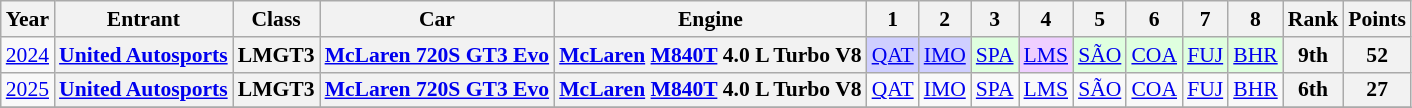<table class="wikitable" style="text-align:center; font-size:90%">
<tr>
<th>Year</th>
<th>Entrant</th>
<th>Class</th>
<th>Car</th>
<th>Engine</th>
<th>1</th>
<th>2</th>
<th>3</th>
<th>4</th>
<th>5</th>
<th>6</th>
<th>7</th>
<th>8</th>
<th>Rank</th>
<th>Points</th>
</tr>
<tr>
<td><a href='#'>2024</a></td>
<th><a href='#'>United Autosports</a></th>
<th>LMGT3</th>
<th><a href='#'>McLaren 720S GT3 Evo</a></th>
<th><a href='#'>McLaren</a> <a href='#'>M840T</a> 4.0 L Turbo V8</th>
<td style="background:#CFCFFF;"><a href='#'>QAT</a><br></td>
<td style="background:#CFCFFF;"><a href='#'>IMO</a><br></td>
<td style="background:#DFFFDF;"><a href='#'>SPA</a><br></td>
<td style="background:#EFCFFF;"><a href='#'>LMS</a><br></td>
<td style="background:#DFFFDF;"><a href='#'>SÃO</a><br></td>
<td style="background:#DFFFDF;"><a href='#'>COA</a><br></td>
<td style="background:#DFFFDF;"><a href='#'>FUJ</a><br></td>
<td style="background:#DFFFDF;"><a href='#'>BHR</a><br></td>
<th>9th</th>
<th>52</th>
</tr>
<tr>
<td><a href='#'>2025</a></td>
<th><a href='#'>United Autosports</a></th>
<th>LMGT3</th>
<th><a href='#'>McLaren 720S GT3 Evo</a></th>
<th><a href='#'>McLaren</a> <a href='#'>M840T</a> 4.0 L Turbo V8</th>
<td><a href='#'>QAT</a><br></td>
<td><a href='#'>IMO</a><br></td>
<td><a href='#'>SPA</a><br></td>
<td><a href='#'>LMS</a></td>
<td><a href='#'>SÃO</a></td>
<td><a href='#'>COA</a></td>
<td><a href='#'>FUJ</a></td>
<td><a href='#'>BHR</a></td>
<th>6th</th>
<th>27</th>
</tr>
<tr>
</tr>
</table>
